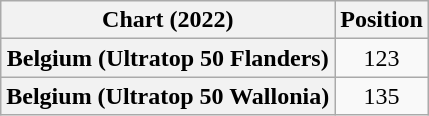<table class="wikitable sortable plainrowheaders" style="text-align:center">
<tr>
<th scope="col">Chart (2022)</th>
<th scope="col">Position</th>
</tr>
<tr>
<th scope="row">Belgium (Ultratop 50 Flanders)</th>
<td>123</td>
</tr>
<tr>
<th scope="row">Belgium (Ultratop 50 Wallonia)</th>
<td>135</td>
</tr>
</table>
